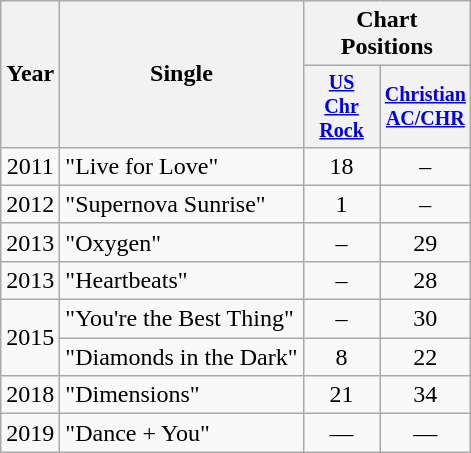<table class="wikitable" style="text-align:center;">
<tr>
<th rowspan="2">Year</th>
<th rowspan="2">Single</th>
<th colspan="2">Chart Positions</th>
</tr>
<tr style="font-size:smaller;">
<th width="45"><a href='#'>US<br>Chr Rock</a></th>
<th width="45"><a href='#'>Christian AC/CHR</a></th>
</tr>
<tr>
<td>2011</td>
<td align="left">"Live for Love"</td>
<td>18</td>
<td>–</td>
</tr>
<tr>
<td>2012</td>
<td align="left">"Supernova Sunrise"</td>
<td>1</td>
<td>–</td>
</tr>
<tr>
<td>2013</td>
<td align="left">"Oxygen"</td>
<td>–</td>
<td>29</td>
</tr>
<tr>
<td>2013</td>
<td align="left">"Heartbeats"</td>
<td>–</td>
<td>28</td>
</tr>
<tr>
<td rowspan="2">2015</td>
<td align="left">"You're the Best Thing"</td>
<td>–</td>
<td>30</td>
</tr>
<tr>
<td align="left">"Diamonds in the Dark"</td>
<td>8</td>
<td>22</td>
</tr>
<tr>
<td>2018</td>
<td align="left">"Dimensions"</td>
<td>21</td>
<td>34</td>
</tr>
<tr>
<td>2019</td>
<td align="left">"Dance + You"</td>
<td>—</td>
<td>—</td>
</tr>
</table>
